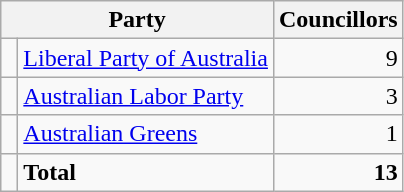<table class="wikitable">
<tr>
<th colspan="2">Party</th>
<th>Councillors</th>
</tr>
<tr>
<td> </td>
<td><a href='#'>Liberal Party of Australia</a></td>
<td align=right>9</td>
</tr>
<tr>
<td> </td>
<td><a href='#'>Australian Labor Party</a></td>
<td align=right>3</td>
</tr>
<tr>
<td> </td>
<td><a href='#'>Australian Greens</a></td>
<td align=right>1</td>
</tr>
<tr>
<td></td>
<td><strong>Total</strong></td>
<td align=right><strong>13</strong></td>
</tr>
</table>
